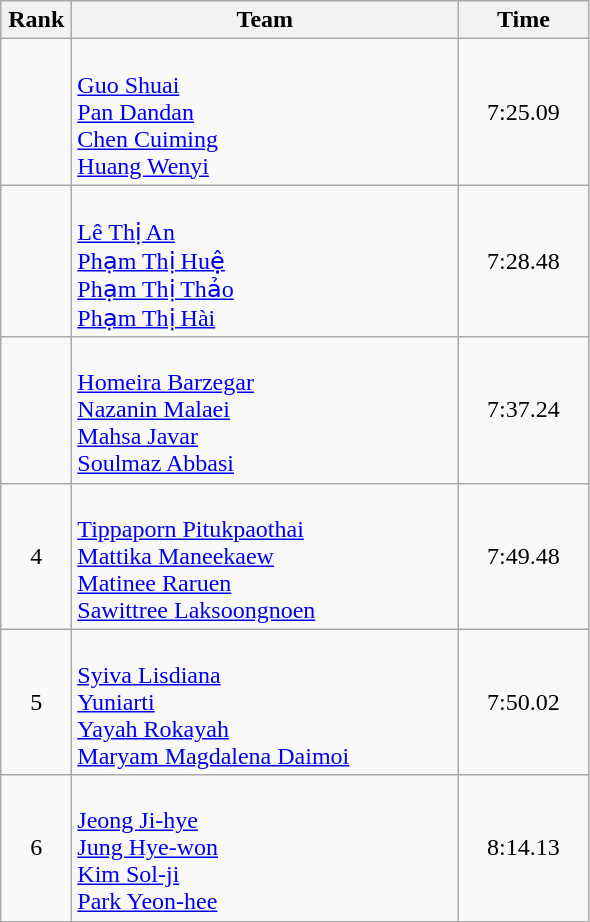<table class=wikitable style="text-align:center">
<tr>
<th width=40>Rank</th>
<th width=250>Team</th>
<th width=80>Time</th>
</tr>
<tr>
<td></td>
<td align=left><br><a href='#'>Guo Shuai</a><br><a href='#'>Pan Dandan</a><br><a href='#'>Chen Cuiming</a><br><a href='#'>Huang Wenyi</a></td>
<td>7:25.09</td>
</tr>
<tr>
<td></td>
<td align=left><br><a href='#'>Lê Thị An</a><br><a href='#'>Phạm Thị Huệ</a><br><a href='#'>Phạm Thị Thảo</a><br><a href='#'>Phạm Thị Hài</a></td>
<td>7:28.48</td>
</tr>
<tr>
<td></td>
<td align=left><br><a href='#'>Homeira Barzegar</a><br><a href='#'>Nazanin Malaei</a><br><a href='#'>Mahsa Javar</a><br><a href='#'>Soulmaz Abbasi</a></td>
<td>7:37.24</td>
</tr>
<tr>
<td>4</td>
<td align=left><br><a href='#'>Tippaporn Pitukpaothai</a><br><a href='#'>Mattika Maneekaew</a><br><a href='#'>Matinee Raruen</a><br><a href='#'>Sawittree Laksoongnoen</a></td>
<td>7:49.48</td>
</tr>
<tr>
<td>5</td>
<td align=left><br><a href='#'>Syiva Lisdiana</a><br><a href='#'>Yuniarti</a><br><a href='#'>Yayah Rokayah</a><br><a href='#'>Maryam Magdalena Daimoi</a></td>
<td>7:50.02</td>
</tr>
<tr>
<td>6</td>
<td align=left><br><a href='#'>Jeong Ji-hye</a><br><a href='#'>Jung Hye-won</a><br><a href='#'>Kim Sol-ji</a><br><a href='#'>Park Yeon-hee</a></td>
<td>8:14.13</td>
</tr>
</table>
